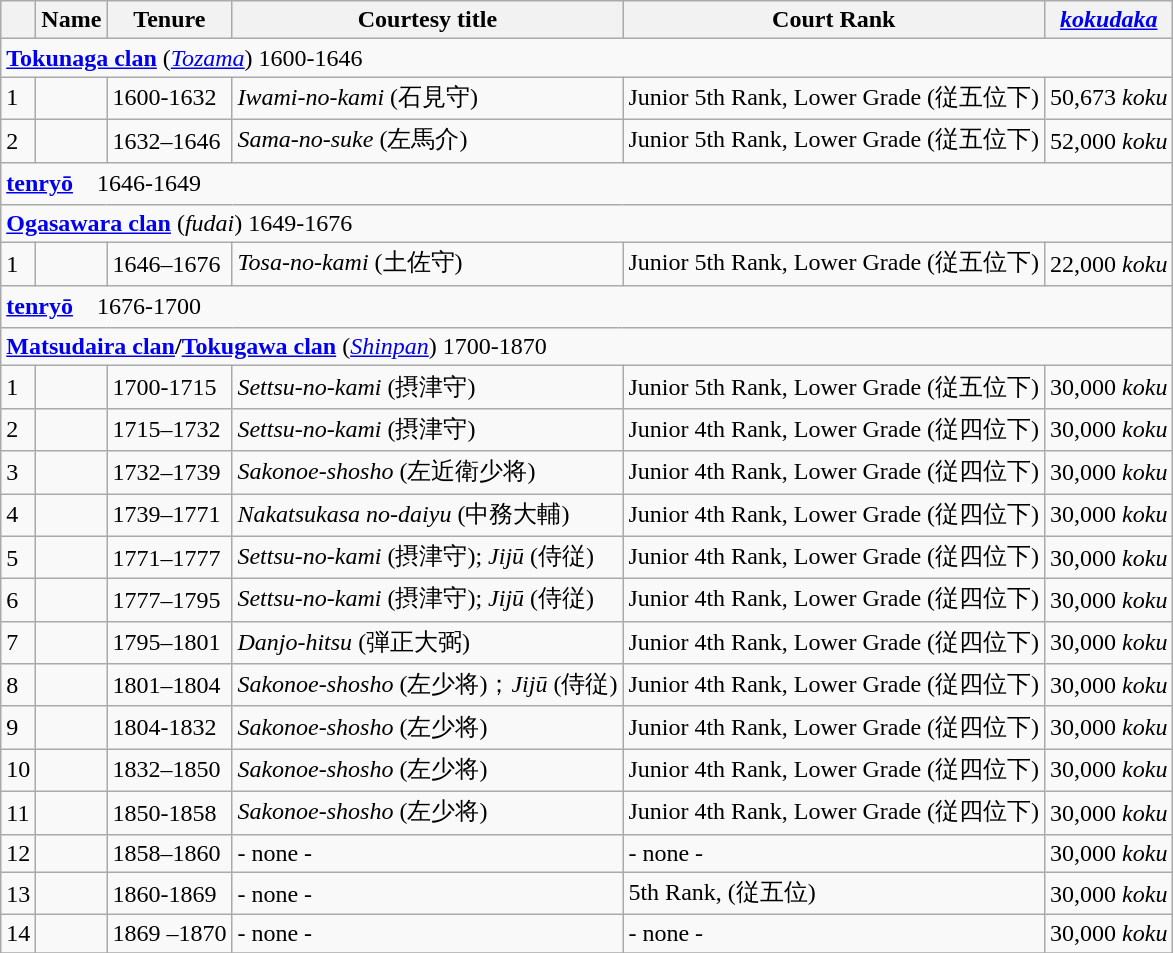<table class=wikitable>
<tr>
<th></th>
<th>Name</th>
<th>Tenure</th>
<th>Courtesy title</th>
<th>Court Rank</th>
<th><em><a href='#'>kokudaka</a></em></th>
</tr>
<tr>
<td colspan=7> <strong><a href='#'>Tokunaga clan</a></strong> (<em><a href='#'>Tozama</a></em>) 1600-1646</td>
</tr>
<tr>
<td>1</td>
<td></td>
<td>1600-1632</td>
<td><em>Iwami-no-kami</em> (石見守)</td>
<td>Junior 5th Rank, Lower Grade (従五位下)</td>
<td>50,673 <em>koku</em></td>
</tr>
<tr>
<td>2</td>
<td></td>
<td>1632–1646</td>
<td><em>Sama-no-suke</em> (左馬介)</td>
<td>Junior 5th Rank, Lower Grade (従五位下)</td>
<td>52,000 <em>koku</em></td>
</tr>
<tr>
<td colspan=6> <strong><a href='#'>tenryō</a></strong>　1646-1649</td>
</tr>
<tr>
<td colspan=7> <strong><a href='#'>Ogasawara clan</a></strong> (<em>fudai</em>) 1649-1676</td>
</tr>
<tr>
<td>1</td>
<td></td>
<td>1646–1676</td>
<td><em>Tosa-no-kami</em> (土佐守)</td>
<td>Junior 5th Rank, Lower Grade (従五位下)</td>
<td>22,000 <em>koku</em></td>
</tr>
<tr>
<td colspan=6> <strong><a href='#'>tenryō</a></strong>　1676-1700</td>
</tr>
<tr>
<td colspan=7><strong><a href='#'>Matsudaira clan</a>/<a href='#'>Tokugawa clan</a></strong> (<em><a href='#'>Shinpan</a></em>) 1700-1870</td>
</tr>
<tr>
<td>1</td>
<td></td>
<td>1700-1715</td>
<td><em>Settsu-no-kami</em> (摂津守)</td>
<td>Junior 5th Rank, Lower Grade (従五位下)</td>
<td>30,000 <em>koku</em></td>
</tr>
<tr>
<td>2</td>
<td></td>
<td>1715–1732</td>
<td><em>Settsu-no-kami</em> (摂津守)</td>
<td>Junior 4th Rank, Lower Grade (従四位下)</td>
<td>30,000 <em>koku</em></td>
</tr>
<tr>
<td>3</td>
<td></td>
<td>1732–1739</td>
<td><em>Sakonoe-shosho</em> (左近衛少将)</td>
<td>Junior 4th Rank, Lower Grade (従四位下)</td>
<td>30,000 <em>koku</em></td>
</tr>
<tr>
<td>4</td>
<td></td>
<td>1739–1771</td>
<td><em>Nakatsukasa no-daiyu</em> (中務大輔)</td>
<td>Junior 4th Rank, Lower Grade (従四位下)</td>
<td>30,000 <em>koku</em></td>
</tr>
<tr>
<td>5</td>
<td></td>
<td>1771–1777</td>
<td><em>Settsu-no-kami</em> (摂津守); <em>Jijū</em> (侍従)</td>
<td>Junior 4th Rank, Lower Grade (従四位下)</td>
<td>30,000 <em>koku</em></td>
</tr>
<tr>
<td>6</td>
<td></td>
<td>1777–1795</td>
<td><em>Settsu-no-kami</em> (摂津守); <em>Jijū</em> (侍従)</td>
<td>Junior 4th Rank, Lower Grade (従四位下)</td>
<td>30,000 <em>koku</em></td>
</tr>
<tr>
<td>7</td>
<td></td>
<td>1795–1801</td>
<td><em>Danjo-hitsu</em> (弾正大弼)</td>
<td>Junior 4th Rank, Lower Grade (従四位下)</td>
<td>30,000 <em>koku</em></td>
</tr>
<tr>
<td>8</td>
<td></td>
<td>1801–1804</td>
<td><em>Sakonoe-shosho</em> (左少将)；<em>Jijū</em> (侍従)</td>
<td>Junior 4th Rank, Lower Grade (従四位下)</td>
<td>30,000 <em>koku</em></td>
</tr>
<tr>
<td>9</td>
<td></td>
<td>1804-1832</td>
<td><em>Sakonoe-shosho</em> (左少将)</td>
<td>Junior 4th Rank, Lower Grade (従四位下)</td>
<td>30,000 <em>koku</em></td>
</tr>
<tr>
<td>10</td>
<td></td>
<td>1832–1850</td>
<td><em>Sakonoe-shosho</em> (左少将)</td>
<td>Junior 4th Rank, Lower Grade (従四位下)</td>
<td>30,000 <em>koku</em></td>
</tr>
<tr>
<td>11</td>
<td></td>
<td>1850-1858</td>
<td><em>Sakonoe-shosho</em> (左少将)</td>
<td>Junior 4th Rank, Lower Grade (従四位下)</td>
<td>30,000 <em>koku</em></td>
</tr>
<tr>
<td>12</td>
<td></td>
<td>1858–1860</td>
<td>- none -</td>
<td>- none -</td>
<td>30,000 <em>koku</em></td>
</tr>
<tr>
<td>13</td>
<td></td>
<td>1860-1869</td>
<td>- none -</td>
<td>5th Rank, (従五位)</td>
<td>30,000 <em>koku</em></td>
</tr>
<tr>
<td>14</td>
<td></td>
<td>1869 –1870</td>
<td>- none -</td>
<td>- none -</td>
<td>30,000 <em>koku</em></td>
</tr>
<tr>
</tr>
</table>
